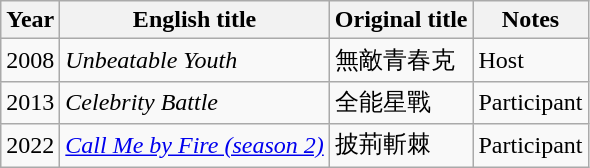<table class="wikitable sortable">
<tr>
<th>Year</th>
<th>English title</th>
<th>Original title</th>
<th class="unsortable">Notes</th>
</tr>
<tr>
<td>2008</td>
<td><em>Unbeatable Youth</em></td>
<td>無敵青春克</td>
<td>Host</td>
</tr>
<tr>
<td>2013</td>
<td><em>Celebrity Battle</em></td>
<td>全能星戰</td>
<td>Participant</td>
</tr>
<tr>
<td>2022</td>
<td><em><a href='#'>Call Me by Fire (season 2)</a></em></td>
<td>披荊斬棘</td>
<td>Participant</td>
</tr>
</table>
